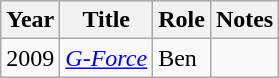<table class="wikitable sortable">
<tr>
<th>Year</th>
<th>Title</th>
<th>Role</th>
<th class="unsortable">Notes</th>
</tr>
<tr>
<td>2009</td>
<td><em><a href='#'>G-Force</a></em></td>
<td>Ben</td>
<td></td>
</tr>
</table>
